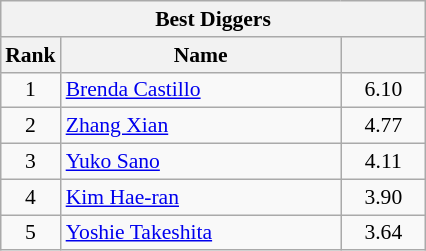<table class="wikitable" style="margin:0.5em auto;width=480;font-size:90%">
<tr>
<th colspan="3">Best Diggers</th>
</tr>
<tr>
<th width=30>Rank</th>
<th width=180>Name</th>
<th width=50></th>
</tr>
<tr>
<td align=center>1</td>
<td> <a href='#'>Brenda Castillo</a></td>
<td align=center>6.10</td>
</tr>
<tr>
<td align=center>2</td>
<td> <a href='#'>Zhang Xian</a></td>
<td align=center>4.77</td>
</tr>
<tr>
<td align=center>3</td>
<td> <a href='#'>Yuko Sano</a></td>
<td align=center>4.11</td>
</tr>
<tr>
<td align=center>4</td>
<td> <a href='#'>Kim Hae-ran</a></td>
<td align=center>3.90</td>
</tr>
<tr>
<td align=center>5</td>
<td> <a href='#'>Yoshie Takeshita</a></td>
<td align=center>3.64</td>
</tr>
</table>
